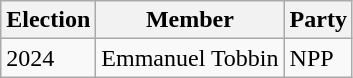<table class="wikitable">
<tr>
<th>Election</th>
<th>Member</th>
<th>Party</th>
</tr>
<tr>
<td>2024</td>
<td>Emmanuel Tobbin</td>
<td>NPP</td>
</tr>
</table>
